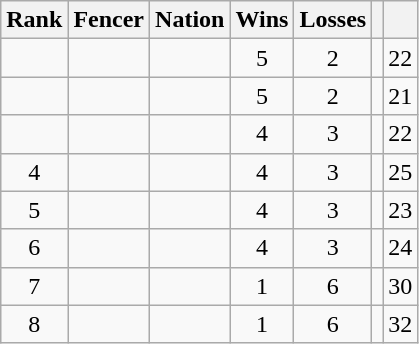<table class="wikitable sortable" style="text-align: center;">
<tr>
<th>Rank</th>
<th>Fencer</th>
<th>Nation</th>
<th>Wins</th>
<th>Losses</th>
<th></th>
<th></th>
</tr>
<tr>
<td></td>
<td align=left></td>
<td align=left></td>
<td>5</td>
<td>2</td>
<td></td>
<td>22</td>
</tr>
<tr>
<td></td>
<td align=left></td>
<td align=left></td>
<td>5</td>
<td>2</td>
<td></td>
<td>21</td>
</tr>
<tr>
<td></td>
<td align=left></td>
<td align=left></td>
<td>4</td>
<td>3</td>
<td></td>
<td>22</td>
</tr>
<tr>
<td>4</td>
<td align=left></td>
<td align=left></td>
<td>4</td>
<td>3</td>
<td></td>
<td>25</td>
</tr>
<tr>
<td>5</td>
<td align=left></td>
<td align=left></td>
<td>4</td>
<td>3</td>
<td></td>
<td>23</td>
</tr>
<tr>
<td>6</td>
<td align=left></td>
<td align=left></td>
<td>4</td>
<td>3</td>
<td></td>
<td>24</td>
</tr>
<tr>
<td>7</td>
<td align=left></td>
<td align=left></td>
<td>1</td>
<td>6</td>
<td></td>
<td>30</td>
</tr>
<tr>
<td>8</td>
<td align=left></td>
<td align=left></td>
<td>1</td>
<td>6</td>
<td></td>
<td>32</td>
</tr>
</table>
